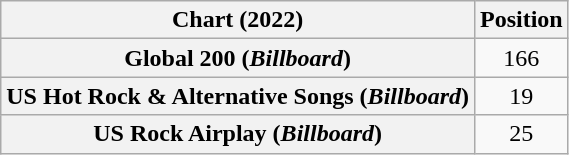<table class="wikitable sortable plainrowheaders" style="text-align:center">
<tr>
<th scope="col">Chart (2022)</th>
<th scope="col">Position</th>
</tr>
<tr>
<th scope="row">Global 200 (<em>Billboard</em>)</th>
<td>166</td>
</tr>
<tr>
<th scope="row">US Hot Rock & Alternative Songs (<em>Billboard</em>)</th>
<td>19</td>
</tr>
<tr>
<th scope="row">US Rock Airplay (<em>Billboard</em>)</th>
<td>25</td>
</tr>
</table>
